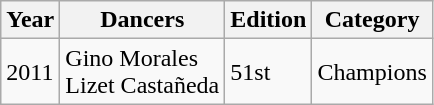<table class="wikitable">
<tr>
<th>Year</th>
<th>Dancers</th>
<th>Edition</th>
<th>Category</th>
</tr>
<tr>
<td>2011</td>
<td>Gino Morales <br>Lizet Castañeda </td>
<td>51st</td>
<td>Champions</td>
</tr>
</table>
